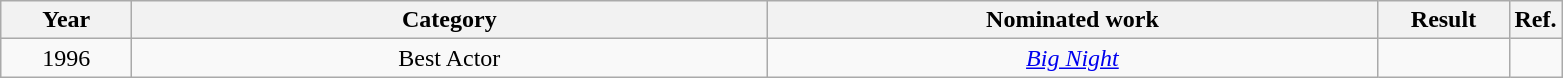<table class="wikitable plainrowheaders" style="text-align:center;">
<tr>
<th scope="col" style="width:5em;">Year</th>
<th scope="col" style="width:26em;">Category</th>
<th scope="col" style="width:25em;">Nominated work</th>
<th scope="col" style="width:5em;">Result</th>
<th>Ref.</th>
</tr>
<tr>
<td>1996</td>
<td>Best Actor</td>
<td><em><a href='#'>Big Night</a></em></td>
<td></td>
<td></td>
</tr>
</table>
